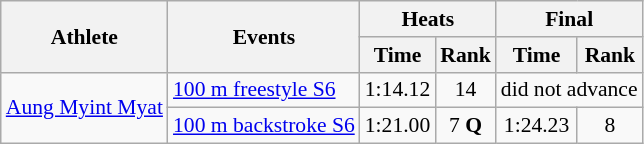<table class=wikitable style="font-size:90%">
<tr>
<th rowspan=2>Athlete</th>
<th rowspan=2>Events</th>
<th colspan="2">Heats</th>
<th colspan="2">Final</th>
</tr>
<tr>
<th>Time</th>
<th>Rank</th>
<th>Time</th>
<th>Rank</th>
</tr>
<tr align=center>
<td align=left rowspan=2><a href='#'>Aung Myint Myat</a></td>
<td align=left><a href='#'>100 m freestyle S6</a></td>
<td>1:14.12</td>
<td>14</td>
<td colspan=2>did not advance</td>
</tr>
<tr align=center>
<td align=left><a href='#'>100 m backstroke S6</a></td>
<td>1:21.00</td>
<td>7 <strong>Q</strong></td>
<td>1:24.23</td>
<td>8</td>
</tr>
</table>
